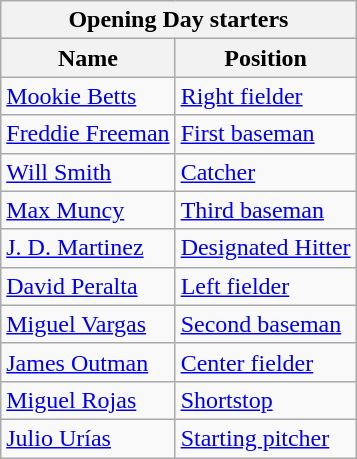<table class="wikitable" style="text-align:left">
<tr>
<th colspan="2">Opening Day starters</th>
</tr>
<tr>
<th>Name</th>
<th>Position</th>
</tr>
<tr>
<td><a href='#'>Mookie Betts</a></td>
<td><a href='#'>Right fielder</a></td>
</tr>
<tr>
<td><a href='#'>Freddie Freeman</a></td>
<td><a href='#'>First baseman</a></td>
</tr>
<tr>
<td><a href='#'>Will Smith</a></td>
<td><a href='#'>Catcher</a></td>
</tr>
<tr>
<td><a href='#'>Max Muncy</a></td>
<td><a href='#'>Third baseman</a></td>
</tr>
<tr>
<td><a href='#'>J. D. Martinez</a></td>
<td><a href='#'>Designated Hitter</a></td>
</tr>
<tr>
<td><a href='#'>David Peralta</a></td>
<td><a href='#'>Left fielder</a></td>
</tr>
<tr>
<td><a href='#'>Miguel Vargas</a></td>
<td><a href='#'>Second baseman</a></td>
</tr>
<tr>
<td><a href='#'>James Outman</a></td>
<td><a href='#'>Center fielder</a></td>
</tr>
<tr>
<td><a href='#'>Miguel Rojas</a></td>
<td><a href='#'>Shortstop</a></td>
</tr>
<tr>
<td><a href='#'>Julio Urías</a></td>
<td><a href='#'>Starting pitcher</a></td>
</tr>
</table>
